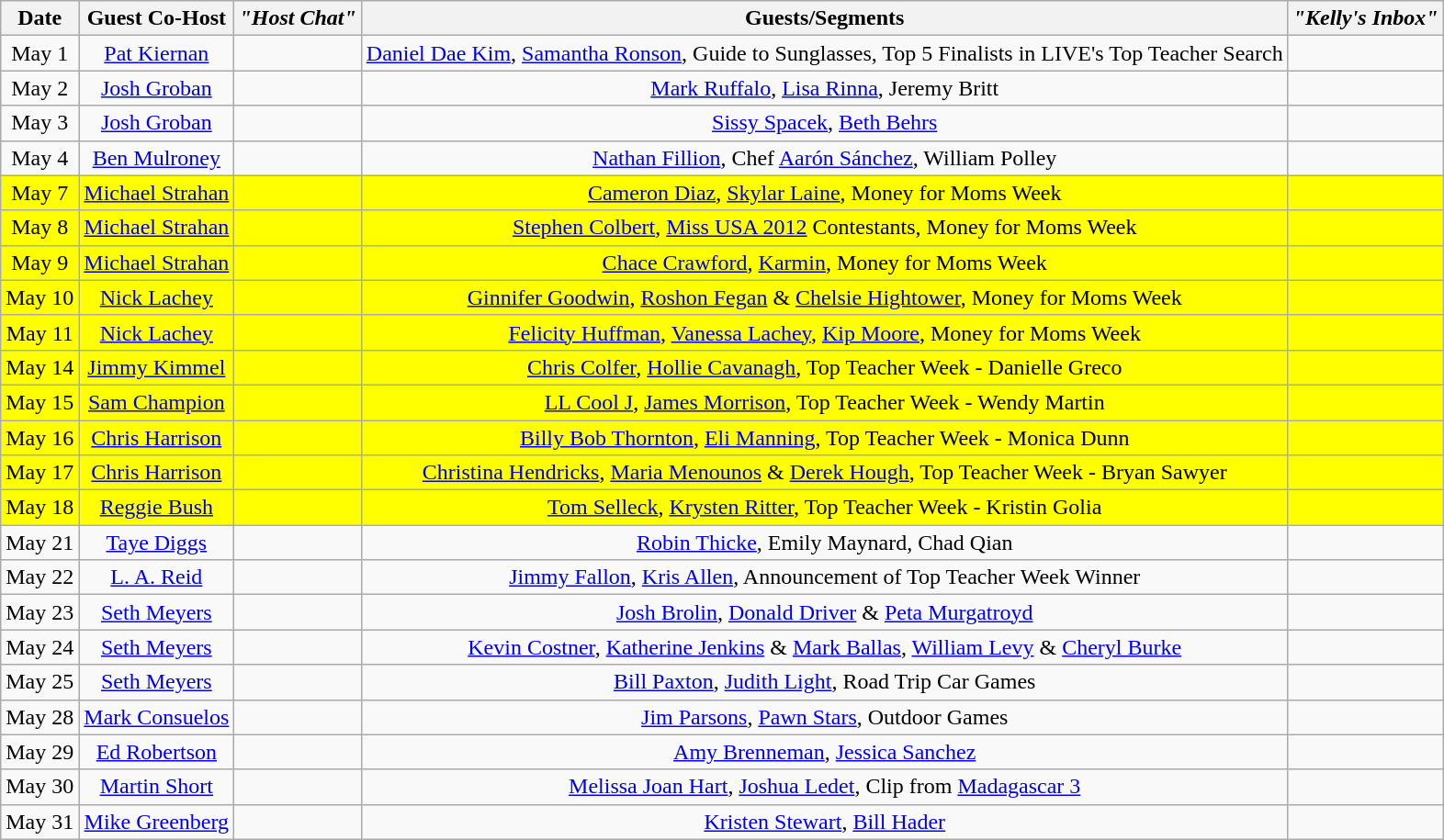<table class="wikitable sortable" style="text-align:center;">
<tr>
<th>Date</th>
<th>Guest Co-Host</th>
<th><em>"Host Chat"</em></th>
<th>Guests/Segments</th>
<th><em>"Kelly's Inbox"</em></th>
</tr>
<tr>
<td>May 1</td>
<td><a href='#'>Pat Kiernan</a></td>
<td></td>
<td><a href='#'>Daniel Dae Kim</a>, <a href='#'>Samantha Ronson</a>, Guide to Sunglasses, Top 5 Finalists in LIVE's Top Teacher Search</td>
<td></td>
</tr>
<tr>
<td>May 2</td>
<td><a href='#'>Josh Groban</a></td>
<td></td>
<td><a href='#'>Mark Ruffalo</a>, <a href='#'>Lisa Rinna</a>, Jeremy Britt</td>
<td></td>
</tr>
<tr>
<td>May 3</td>
<td><a href='#'>Josh Groban</a></td>
<td></td>
<td><a href='#'>Sissy Spacek</a>, <a href='#'>Beth Behrs</a></td>
<td></td>
</tr>
<tr>
<td>May 4</td>
<td><a href='#'>Ben Mulroney</a></td>
<td></td>
<td><a href='#'>Nathan Fillion</a>, Chef <a href='#'>Aarón Sánchez</a>, William Polley</td>
<td></td>
</tr>
<tr style="background:yellow;">
<td>May 7</td>
<td><a href='#'>Michael Strahan</a></td>
<td></td>
<td><a href='#'>Cameron Diaz</a>, <a href='#'>Skylar Laine</a>, Money for Moms Week</td>
<td></td>
</tr>
<tr style="background:yellow;">
<td>May 8</td>
<td><a href='#'>Michael Strahan</a></td>
<td></td>
<td><a href='#'>Stephen Colbert</a>, <a href='#'>Miss USA 2012</a> Contestants, Money for Moms Week</td>
<td></td>
</tr>
<tr style="background:yellow;">
<td>May 9</td>
<td><a href='#'>Michael Strahan</a></td>
<td></td>
<td><a href='#'>Chace Crawford</a>, <a href='#'>Karmin</a>, Money for Moms Week</td>
<td></td>
</tr>
<tr style="background:yellow;">
<td>May 10</td>
<td><a href='#'>Nick Lachey</a></td>
<td></td>
<td><a href='#'>Ginnifer Goodwin</a>, <a href='#'>Roshon Fegan</a> & <a href='#'>Chelsie Hightower</a>, Money for Moms Week</td>
<td></td>
</tr>
<tr style="background:yellow;">
<td>May 11</td>
<td><a href='#'>Nick Lachey</a></td>
<td></td>
<td><a href='#'>Felicity Huffman</a>, <a href='#'>Vanessa Lachey</a>, <a href='#'>Kip Moore</a>, Money for Moms Week</td>
<td></td>
</tr>
<tr style="background:yellow;">
<td>May 14</td>
<td><a href='#'>Jimmy Kimmel</a></td>
<td></td>
<td><a href='#'>Chris Colfer</a>, <a href='#'>Hollie Cavanagh</a>, Top Teacher Week - Danielle Greco</td>
<td></td>
</tr>
<tr style="background:yellow;">
<td>May 15</td>
<td><a href='#'>Sam Champion</a></td>
<td></td>
<td><a href='#'>LL Cool J</a>, <a href='#'>James Morrison</a>, Top Teacher Week - Wendy Martin</td>
<td></td>
</tr>
<tr style="background:yellow;">
<td>May 16</td>
<td><a href='#'>Chris Harrison</a></td>
<td></td>
<td><a href='#'>Billy Bob Thornton</a>, <a href='#'>Eli Manning</a>, Top Teacher Week - Monica Dunn</td>
<td></td>
</tr>
<tr style="background:yellow;">
<td>May 17</td>
<td><a href='#'>Chris Harrison</a></td>
<td></td>
<td><a href='#'>Christina Hendricks</a>, <a href='#'>Maria Menounos</a> & <a href='#'>Derek Hough</a>, Top Teacher Week - Bryan Sawyer</td>
<td></td>
</tr>
<tr style="background:yellow;">
<td>May 18</td>
<td><a href='#'>Reggie Bush</a></td>
<td></td>
<td><a href='#'>Tom Selleck</a>, <a href='#'>Krysten Ritter</a>, Top Teacher Week - Kristin Golia</td>
<td></td>
</tr>
<tr>
<td>May 21</td>
<td><a href='#'>Taye Diggs</a></td>
<td></td>
<td><a href='#'>Robin Thicke</a>, Emily Maynard, Chad Qian</td>
<td></td>
</tr>
<tr>
<td>May 22</td>
<td><a href='#'>L. A. Reid</a></td>
<td></td>
<td><a href='#'>Jimmy Fallon</a>, <a href='#'>Kris Allen</a>, Announcement of Top Teacher Week Winner</td>
<td></td>
</tr>
<tr>
<td>May 23</td>
<td><a href='#'>Seth Meyers</a></td>
<td></td>
<td><a href='#'>Josh Brolin</a>, <a href='#'>Donald Driver</a> & <a href='#'>Peta Murgatroyd</a></td>
<td></td>
</tr>
<tr>
<td>May 24</td>
<td><a href='#'>Seth Meyers</a></td>
<td></td>
<td><a href='#'>Kevin Costner</a>, <a href='#'>Katherine Jenkins</a> & <a href='#'>Mark Ballas</a>, <a href='#'>William Levy</a> & <a href='#'>Cheryl Burke</a></td>
<td></td>
</tr>
<tr>
<td>May 25</td>
<td><a href='#'>Seth Meyers</a></td>
<td></td>
<td><a href='#'>Bill Paxton</a>, <a href='#'>Judith Light</a>, Road Trip Car Games</td>
<td></td>
</tr>
<tr>
<td>May 28</td>
<td><a href='#'>Mark Consuelos</a></td>
<td></td>
<td><a href='#'>Jim Parsons</a>, <a href='#'>Pawn Stars</a>, Outdoor Games</td>
<td></td>
</tr>
<tr>
<td>May 29</td>
<td><a href='#'>Ed Robertson</a></td>
<td></td>
<td><a href='#'>Amy Brenneman</a>, <a href='#'>Jessica Sanchez</a></td>
<td></td>
</tr>
<tr>
<td>May 30</td>
<td><a href='#'>Martin Short</a></td>
<td></td>
<td><a href='#'>Melissa Joan Hart</a>, <a href='#'>Joshua Ledet</a>, Clip from <a href='#'>Madagascar 3</a></td>
<td></td>
</tr>
<tr>
<td>May 31</td>
<td><a href='#'>Mike Greenberg</a></td>
<td></td>
<td><a href='#'>Kristen Stewart</a>, <a href='#'>Bill Hader</a></td>
<td></td>
</tr>
</table>
